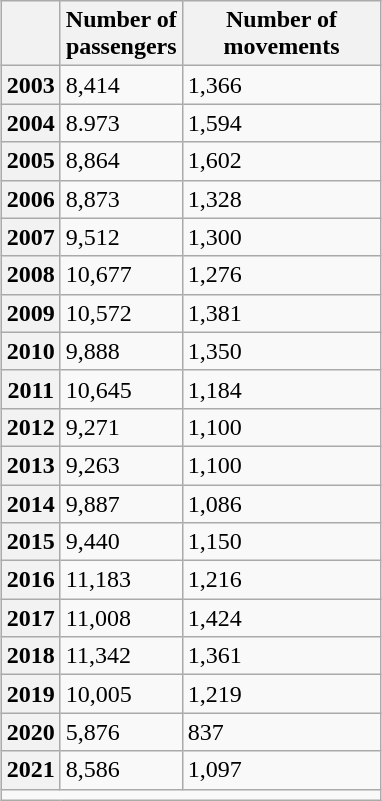<table class="wikitable" style="margin:1em auto;">
<tr>
<th></th>
<th>Number of<br>passengers</th>
<th style="width:125px">Number of<br>movements</th>
</tr>
<tr>
<th>2003</th>
<td>8,414</td>
<td>1,366</td>
</tr>
<tr>
<th>2004</th>
<td>8.973</td>
<td>1,594</td>
</tr>
<tr>
<th>2005</th>
<td>8,864</td>
<td>1,602</td>
</tr>
<tr>
<th>2006</th>
<td>8,873</td>
<td>1,328</td>
</tr>
<tr>
<th>2007</th>
<td>9,512</td>
<td>1,300</td>
</tr>
<tr>
<th>2008</th>
<td>10,677</td>
<td>1,276</td>
</tr>
<tr>
<th>2009</th>
<td>10,572</td>
<td>1,381</td>
</tr>
<tr>
<th>2010</th>
<td>9,888</td>
<td>1,350</td>
</tr>
<tr>
<th>2011</th>
<td>10,645</td>
<td>1,184</td>
</tr>
<tr>
<th>2012</th>
<td>9,271</td>
<td>1,100</td>
</tr>
<tr>
<th>2013</th>
<td>9,263</td>
<td>1,100</td>
</tr>
<tr>
<th>2014</th>
<td>9,887</td>
<td>1,086</td>
</tr>
<tr>
<th>2015</th>
<td>9,440</td>
<td>1,150</td>
</tr>
<tr>
<th>2016</th>
<td>11,183</td>
<td>1,216</td>
</tr>
<tr>
<th>2017</th>
<td>11,008</td>
<td>1,424</td>
</tr>
<tr>
<th>2018</th>
<td>11,342</td>
<td>1,361</td>
</tr>
<tr>
<th>2019</th>
<td>10,005</td>
<td>1,219</td>
</tr>
<tr>
<th>2020</th>
<td>5,876</td>
<td>837</td>
</tr>
<tr>
<th>2021</th>
<td>8,586</td>
<td>1,097</td>
</tr>
<tr>
<td colspan="5" style="text-align:right;"></td>
</tr>
</table>
